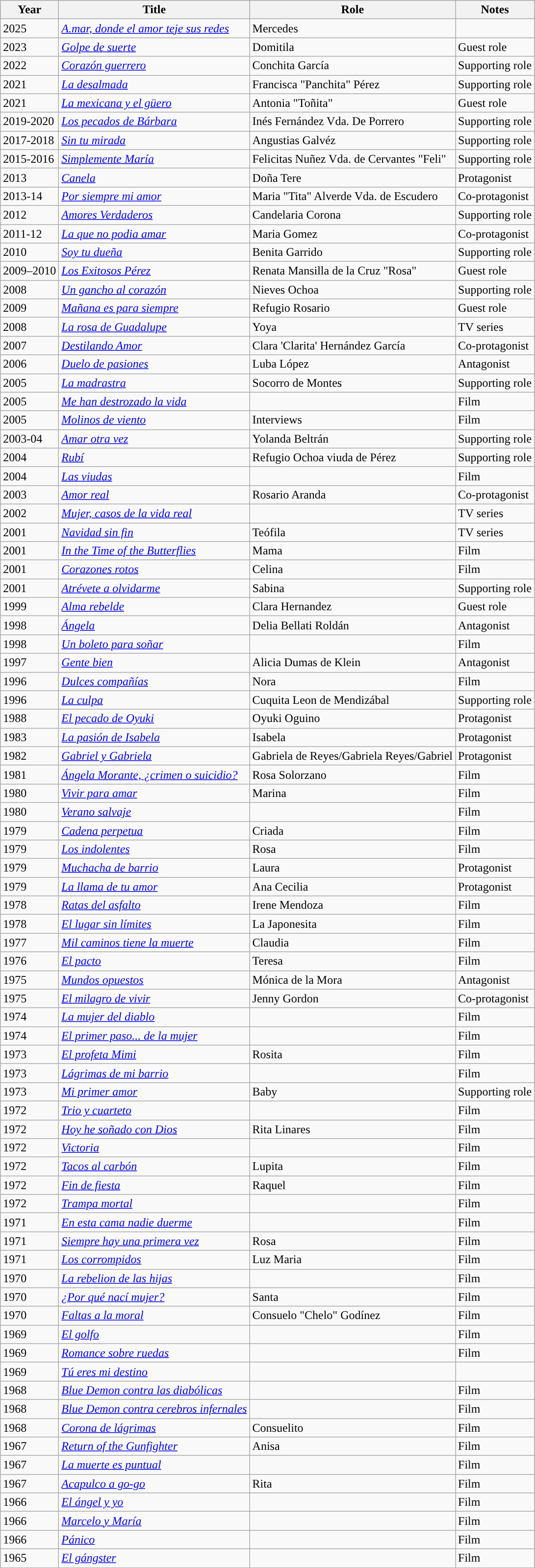<table class="wikitable">
<tr style="background:#b0c4de;">
<th>Year</th>
<th>Title</th>
<th>Role</th>
<th>Notes</th>
</tr>
<tr>
<td>2025</td>
<td><em><a href='#'>A.mar, donde el amor teje sus redes</a></em></td>
<td>Mercedes</td>
<td></td>
</tr>
<tr>
<td>2023</td>
<td><em><a href='#'>Golpe de suerte</a></em></td>
<td>Domitila</td>
<td>Guest role</td>
</tr>
<tr>
<td>2022</td>
<td><em><a href='#'>Corazón guerrero</a></em></td>
<td>Conchita García</td>
<td>Supporting role</td>
</tr>
<tr>
<td>2021</td>
<td><em><a href='#'>La desalmada</a></em></td>
<td>Francisca "Panchita" Pérez</td>
<td>Supporting role</td>
</tr>
<tr>
<td>2021</td>
<td><em><a href='#'>La mexicana y el güero</a></em></td>
<td>Antonia "Toñita"</td>
<td>Guest role</td>
</tr>
<tr>
<td>2019-2020</td>
<td><em><a href='#'>Los pecados de Bárbara</a></em></td>
<td>Inés Fernández Vda. De Porrero</td>
<td>Supporting role</td>
</tr>
<tr>
<td>2017-2018</td>
<td><em><a href='#'>Sin tu mirada</a></em></td>
<td>Angustias Galvéz</td>
<td>Supporting role</td>
</tr>
<tr>
<td>2015-2016</td>
<td><em><a href='#'>Simplemente María</a></em></td>
<td>Felicitas Nuñez Vda. de Cervantes "Feli"</td>
<td>Supporting role</td>
</tr>
<tr>
<td>2013</td>
<td><em><a href='#'>Canela</a></em></td>
<td>Doña Tere</td>
<td>Protagonist</td>
</tr>
<tr>
<td>2013-14</td>
<td><em><a href='#'>Por siempre mi amor</a></em></td>
<td>Maria "Tita" Alverde Vda. de Escudero</td>
<td>Co-protagonist</td>
</tr>
<tr>
<td>2012</td>
<td><em><a href='#'>Amores Verdaderos</a></em></td>
<td>Candelaria Corona</td>
<td>Supporting role</td>
</tr>
<tr>
<td>2011-12</td>
<td><em><a href='#'>La que no podia amar</a></em></td>
<td>Maria Gomez</td>
<td>Co-protagonist</td>
</tr>
<tr>
<td>2010</td>
<td><em><a href='#'>Soy tu dueña</a></em></td>
<td>Benita Garrido</td>
<td>Supporting role</td>
</tr>
<tr>
<td>2009–2010</td>
<td><em><a href='#'>Los Exitosos Pérez</a></em></td>
<td>Renata Mansilla de la Cruz "Rosa"</td>
<td>Guest role</td>
</tr>
<tr>
<td>2008</td>
<td><em><a href='#'>Un gancho al corazón</a></em></td>
<td>Nieves Ochoa</td>
<td>Supporting role</td>
</tr>
<tr>
<td>2009</td>
<td><em><a href='#'>Mañana es para siempre</a></em></td>
<td>Refugio Rosario</td>
<td>Guest role</td>
</tr>
<tr>
<td>2008</td>
<td><em><a href='#'>La rosa de Guadalupe</a></em></td>
<td>Yoya</td>
<td>TV series</td>
</tr>
<tr>
<td>2007</td>
<td><em><a href='#'>Destilando Amor</a></em></td>
<td>Clara 'Clarita' Hernández García</td>
<td>Co-protagonist</td>
</tr>
<tr>
<td>2006</td>
<td><em><a href='#'>Duelo de pasiones</a></em></td>
<td>Luba  López</td>
<td>Antagonist</td>
</tr>
<tr>
<td>2005</td>
<td><em><a href='#'>La madrastra</a></em></td>
<td>Socorro de Montes</td>
<td>Supporting role</td>
</tr>
<tr>
<td>2005</td>
<td><em><a href='#'>Me han destrozado la vida</a></em></td>
<td></td>
<td>Film</td>
</tr>
<tr>
<td>2005</td>
<td><em><a href='#'>Molinos de viento</a></em></td>
<td>Interviews</td>
<td>Film</td>
</tr>
<tr>
<td>2003-04</td>
<td><em><a href='#'>Amar otra vez</a></em></td>
<td>Yolanda Beltrán</td>
<td>Supporting role</td>
</tr>
<tr>
<td>2004</td>
<td><em><a href='#'>Rubí</a></em></td>
<td>Refugio Ochoa viuda de Pérez</td>
<td>Supporting role</td>
</tr>
<tr>
<td>2004</td>
<td><em><a href='#'>Las viudas</a></em></td>
<td></td>
<td>Film</td>
</tr>
<tr>
<td>2003</td>
<td><em><a href='#'>Amor real</a></em></td>
<td>Rosario Aranda</td>
<td>Co-protagonist</td>
</tr>
<tr>
<td>2002</td>
<td><em><a href='#'>Mujer, casos de la vida real</a></em></td>
<td></td>
<td>TV series</td>
</tr>
<tr>
<td>2001</td>
<td><em><a href='#'>Navidad sin fin</a></em></td>
<td>Teófila</td>
<td>TV series</td>
</tr>
<tr>
<td>2001</td>
<td><em><a href='#'>In the Time of the Butterflies</a></em></td>
<td>Mama</td>
<td>Film</td>
</tr>
<tr>
<td>2001</td>
<td><em><a href='#'>Corazones rotos</a></em></td>
<td>Celina</td>
<td>Film</td>
</tr>
<tr>
<td>2001</td>
<td><em><a href='#'>Atrévete a olvidarme</a></em></td>
<td>Sabina</td>
<td>Supporting role</td>
</tr>
<tr>
<td>1999</td>
<td><em><a href='#'>Alma rebelde</a></em></td>
<td>Clara Hernandez</td>
<td>Guest role</td>
</tr>
<tr>
<td>1998</td>
<td><em><a href='#'>Ángela</a></em></td>
<td>Delia Bellati Roldán</td>
<td>Antagonist</td>
</tr>
<tr>
<td>1998</td>
<td><em><a href='#'>Un boleto para soñar</a></em></td>
<td></td>
<td>Film</td>
</tr>
<tr>
<td>1997</td>
<td><em><a href='#'>Gente bien</a></em></td>
<td>Alicia Dumas de Klein</td>
<td>Antagonist</td>
</tr>
<tr>
<td>1996</td>
<td><em><a href='#'>Dulces compañías</a></em></td>
<td>Nora</td>
<td>Film</td>
</tr>
<tr>
<td>1996</td>
<td><em><a href='#'>La culpa</a></em></td>
<td>Cuquita Leon de Mendizábal</td>
<td>Supporting role</td>
</tr>
<tr>
<td>1988</td>
<td><em><a href='#'>El pecado de Oyuki</a></em></td>
<td>Oyuki Oguino</td>
<td>Protagonist</td>
</tr>
<tr>
<td>1983</td>
<td><em><a href='#'>La pasión de Isabela</a></em></td>
<td>Isabela</td>
<td>Protagonist</td>
</tr>
<tr>
<td>1982</td>
<td><em><a href='#'>Gabriel y Gabriela</a></em></td>
<td>Gabriela de Reyes/Gabriela Reyes/Gabriel</td>
<td>Protagonist</td>
</tr>
<tr>
<td>1981</td>
<td><em><a href='#'>Ángela Morante, ¿crimen o suicidio?</a></em></td>
<td>Rosa Solorzano</td>
<td>Film</td>
</tr>
<tr>
<td>1980</td>
<td><em><a href='#'>Vivir para amar</a></em></td>
<td>Marina</td>
<td>Film</td>
</tr>
<tr>
<td>1980</td>
<td><em><a href='#'>Verano salvaje</a></em></td>
<td></td>
<td>Film</td>
</tr>
<tr>
<td>1979</td>
<td><em><a href='#'>Cadena perpetua</a></em></td>
<td>Criada</td>
<td>Film</td>
</tr>
<tr>
<td>1979</td>
<td><em><a href='#'>Los indolentes</a></em></td>
<td>Rosa</td>
<td>Film</td>
</tr>
<tr>
<td>1979</td>
<td><em><a href='#'>Muchacha de barrio</a></em></td>
<td>Laura</td>
<td>Protagonist</td>
</tr>
<tr>
<td>1979</td>
<td><em><a href='#'>La llama de tu amor</a></em></td>
<td>Ana Cecilia</td>
<td>Protagonist</td>
</tr>
<tr>
<td>1978</td>
<td><em><a href='#'>Ratas del asfalto</a></em></td>
<td>Irene Mendoza</td>
<td>Film</td>
</tr>
<tr>
<td>1978</td>
<td><em><a href='#'>El lugar sin límites</a></em></td>
<td>La Japonesita</td>
<td>Film</td>
</tr>
<tr>
<td>1977</td>
<td><em><a href='#'>Mil caminos tiene la muerte</a></em></td>
<td>Claudia</td>
<td>Film</td>
</tr>
<tr>
<td>1976</td>
<td><em><a href='#'>El pacto</a></em></td>
<td>Teresa</td>
<td>Film</td>
</tr>
<tr>
<td>1975</td>
<td><em><a href='#'>Mundos opuestos</a></em></td>
<td>Mónica de la Mora</td>
<td>Antagonist</td>
</tr>
<tr>
<td>1975</td>
<td><em><a href='#'>El milagro de vivir</a></em></td>
<td>Jenny Gordon</td>
<td>Co-protagonist</td>
</tr>
<tr>
<td>1974</td>
<td><em><a href='#'>La mujer del diablo</a></em></td>
<td></td>
<td>Film</td>
</tr>
<tr>
<td>1974</td>
<td><em><a href='#'>El primer paso... de la mujer</a></em></td>
<td></td>
<td>Film</td>
</tr>
<tr>
<td>1973</td>
<td><em><a href='#'>El profeta Mimi</a></em></td>
<td>Rosita</td>
<td>Film</td>
</tr>
<tr>
<td>1973</td>
<td><em><a href='#'>Lágrimas de mi barrio</a></em></td>
<td></td>
<td>Film</td>
</tr>
<tr>
<td>1973</td>
<td><em><a href='#'>Mi primer amor</a></em></td>
<td>Baby</td>
<td>Supporting role</td>
</tr>
<tr>
<td>1972</td>
<td><em><a href='#'>Trio y cuarteto</a></em></td>
<td></td>
<td>Film</td>
</tr>
<tr>
<td>1972</td>
<td><em><a href='#'>Hoy he soñado con Dios</a></em></td>
<td>Rita Linares</td>
<td>Film</td>
</tr>
<tr>
<td>1972</td>
<td><em><a href='#'>Victoria</a></em></td>
<td></td>
<td>Film</td>
</tr>
<tr>
<td>1972</td>
<td><em><a href='#'>Tacos al carbón</a></em></td>
<td>Lupita</td>
<td>Film</td>
</tr>
<tr>
<td>1972</td>
<td><em><a href='#'>Fin de fiesta</a></em></td>
<td>Raquel</td>
<td>Film</td>
</tr>
<tr>
<td>1972</td>
<td><em><a href='#'>Trampa mortal</a></em></td>
<td></td>
<td>Film</td>
</tr>
<tr>
<td>1971</td>
<td><em><a href='#'>En esta cama nadie duerme</a></em></td>
<td></td>
<td>Film</td>
</tr>
<tr>
<td>1971</td>
<td><em><a href='#'>Siempre hay una primera vez</a></em></td>
<td>Rosa</td>
<td>Film</td>
</tr>
<tr>
<td>1971</td>
<td><em><a href='#'>Los corrompidos</a></em></td>
<td>Luz Maria</td>
<td>Film</td>
</tr>
<tr>
<td>1970</td>
<td><em><a href='#'>La rebelion de las hijas</a></em></td>
<td></td>
<td>Film</td>
</tr>
<tr>
<td>1970</td>
<td><em><a href='#'>¿Por qué nací mujer?</a></em></td>
<td>Santa</td>
<td>Film</td>
</tr>
<tr>
<td>1970</td>
<td><em><a href='#'>Faltas a la moral</a></em></td>
<td>Consuelo "Chelo" Godínez</td>
<td>Film</td>
</tr>
<tr>
<td>1969</td>
<td><em><a href='#'>El golfo</a></em></td>
<td></td>
<td>Film</td>
</tr>
<tr>
<td>1969</td>
<td><em><a href='#'>Romance sobre ruedas</a></em></td>
<td></td>
<td>Film</td>
</tr>
<tr>
<td>1969</td>
<td><em><a href='#'>Tú eres mi destino</a></em></td>
<td></td>
<td></td>
</tr>
<tr>
<td>1968</td>
<td><em><a href='#'>Blue Demon contra las diabólicas</a></em></td>
<td></td>
<td>Film</td>
</tr>
<tr>
<td>1968</td>
<td><em><a href='#'>Blue Demon contra cerebros infernales</a></em></td>
<td></td>
<td>Film</td>
</tr>
<tr>
<td>1968</td>
<td><em><a href='#'>Corona de lágrimas</a></em></td>
<td>Consuelito</td>
<td>Film</td>
</tr>
<tr>
<td>1967</td>
<td><em><a href='#'>Return of the Gunfighter</a></em></td>
<td>Anisa</td>
<td>Film</td>
</tr>
<tr>
<td>1967</td>
<td><em><a href='#'>La muerte es puntual</a></em></td>
<td></td>
<td>Film</td>
</tr>
<tr>
<td>1967</td>
<td><em><a href='#'>Acapulco a go-go</a></em></td>
<td>Rita</td>
<td>Film</td>
</tr>
<tr>
<td>1966</td>
<td><em><a href='#'>El ángel y yo</a></em></td>
<td></td>
<td>Film</td>
</tr>
<tr>
<td>1966</td>
<td><em><a href='#'>Marcelo y María</a></em></td>
<td></td>
<td>Film</td>
</tr>
<tr>
<td>1966</td>
<td><em><a href='#'>Pánico</a></em></td>
<td></td>
<td>Film</td>
</tr>
<tr>
<td>1965</td>
<td><em><a href='#'>El gángster</a></em></td>
<td></td>
<td>Film</td>
</tr>
<tr>
</tr>
</table>
